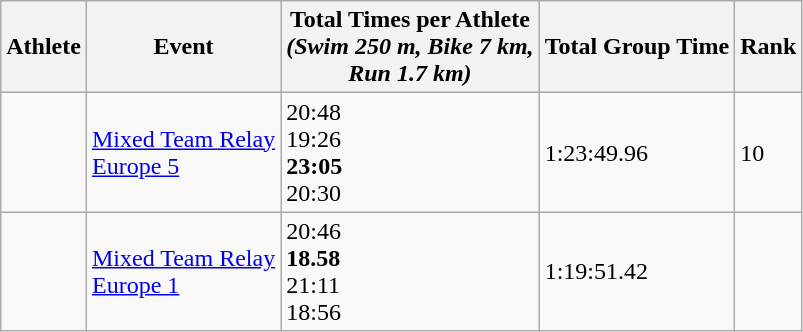<table class="wikitable" border="1">
<tr>
<th>Athlete</th>
<th>Event</th>
<th>Total Times per Athlete <br> <em>(Swim 250 m, Bike 7 km, <br> Run 1.7 km)</em></th>
<th>Total Group Time</th>
<th>Rank</th>
</tr>
<tr>
<td><br><br><strong></strong><br></td>
<td><a href='#'>Mixed Team Relay <br> Europe 5</a></td>
<td>20:48<br>19:26<br><strong>23:05</strong><br>20:30</td>
<td>1:23:49.96</td>
<td>10</td>
</tr>
<tr>
<td><br><strong></strong><br><br></td>
<td><a href='#'>Mixed Team Relay <br> Europe 1</a></td>
<td>20:46<br><strong>18.58</strong><br>21:11<br>18:56</td>
<td>1:19:51.42</td>
<td></td>
</tr>
</table>
